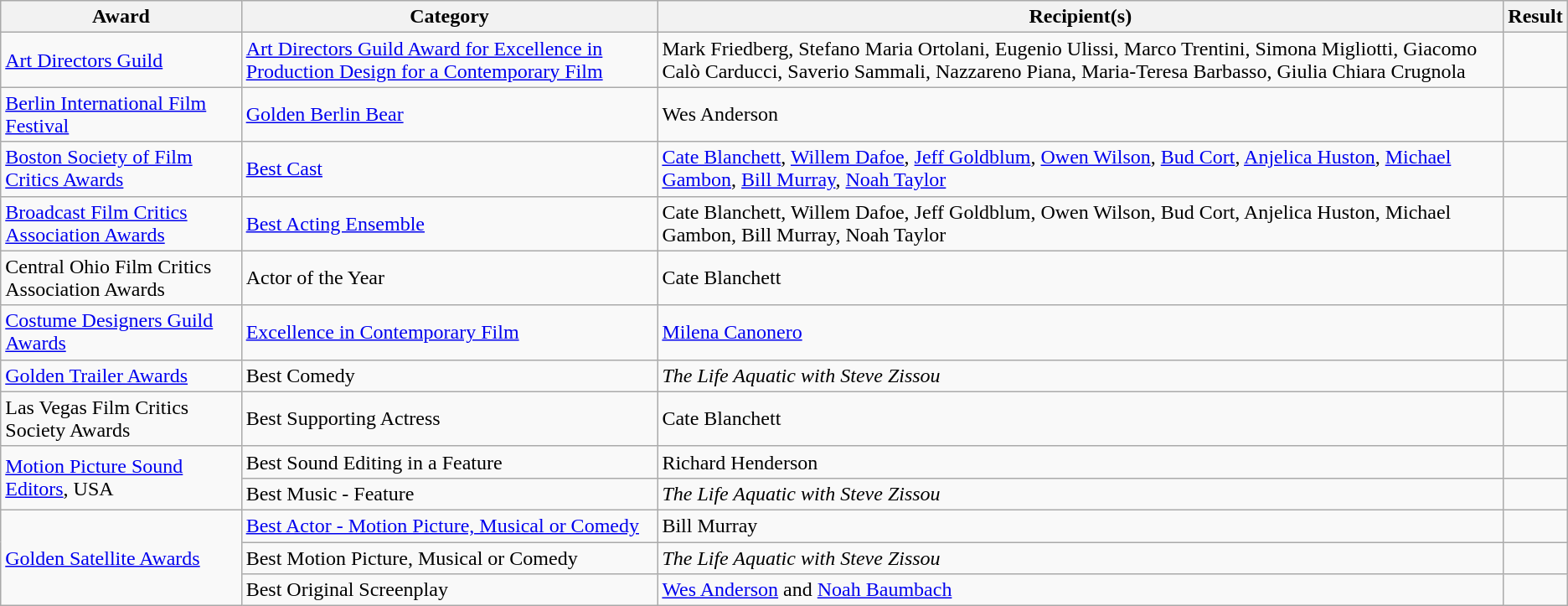<table class="wikitable sortable">
<tr>
<th>Award</th>
<th>Category</th>
<th>Recipient(s)</th>
<th>Result</th>
</tr>
<tr>
<td><a href='#'>Art Directors Guild</a></td>
<td><a href='#'>Art Directors Guild Award for Excellence in Production Design for a Contemporary Film</a></td>
<td>Mark Friedberg, Stefano Maria Ortolani, Eugenio Ulissi, Marco Trentini, Simona Migliotti, Giacomo Calò Carducci, Saverio Sammali, Nazzareno Piana, Maria-Teresa Barbasso, Giulia Chiara Crugnola</td>
<td></td>
</tr>
<tr>
<td><a href='#'>Berlin International Film Festival</a></td>
<td><a href='#'>Golden Berlin Bear</a></td>
<td>Wes Anderson</td>
<td></td>
</tr>
<tr>
<td><a href='#'>Boston Society of Film Critics Awards</a></td>
<td><a href='#'>Best Cast</a></td>
<td><a href='#'>Cate Blanchett</a>, <a href='#'>Willem Dafoe</a>, <a href='#'>Jeff Goldblum</a>, <a href='#'>Owen Wilson</a>, <a href='#'>Bud Cort</a>, <a href='#'>Anjelica Huston</a>, <a href='#'>Michael Gambon</a>, <a href='#'>Bill Murray</a>, <a href='#'>Noah Taylor</a></td>
<td></td>
</tr>
<tr>
<td><a href='#'>Broadcast Film Critics Association Awards</a></td>
<td><a href='#'>Best Acting Ensemble</a></td>
<td>Cate Blanchett, Willem Dafoe, Jeff Goldblum, Owen Wilson, Bud Cort, Anjelica Huston, Michael Gambon, Bill Murray, Noah Taylor</td>
<td></td>
</tr>
<tr>
<td>Central Ohio Film Critics Association Awards</td>
<td>Actor of the Year</td>
<td>Cate Blanchett</td>
<td></td>
</tr>
<tr>
<td><a href='#'>Costume Designers Guild Awards</a></td>
<td><a href='#'>Excellence in Contemporary Film</a></td>
<td><a href='#'>Milena Canonero</a></td>
<td></td>
</tr>
<tr>
<td><a href='#'>Golden Trailer Awards</a></td>
<td>Best Comedy</td>
<td><em>The Life Aquatic with Steve Zissou</em></td>
<td></td>
</tr>
<tr>
<td>Las Vegas Film Critics Society Awards</td>
<td>Best Supporting Actress</td>
<td>Cate Blanchett</td>
<td></td>
</tr>
<tr>
<td rowspan=2><a href='#'>Motion Picture Sound Editors</a>, USA</td>
<td>Best Sound Editing in a Feature</td>
<td>Richard Henderson</td>
<td></td>
</tr>
<tr>
<td>Best Music - Feature</td>
<td><em>The Life Aquatic with Steve Zissou</em></td>
<td></td>
</tr>
<tr>
<td rowspan=3><a href='#'>Golden Satellite Awards</a></td>
<td><a href='#'>Best Actor - Motion Picture, Musical or Comedy</a></td>
<td>Bill Murray</td>
<td></td>
</tr>
<tr>
<td>Best Motion Picture, Musical or Comedy</td>
<td><em>The Life Aquatic with Steve Zissou</em></td>
<td></td>
</tr>
<tr>
<td>Best Original Screenplay</td>
<td><a href='#'>Wes Anderson</a> and <a href='#'>Noah Baumbach</a></td>
<td></td>
</tr>
</table>
